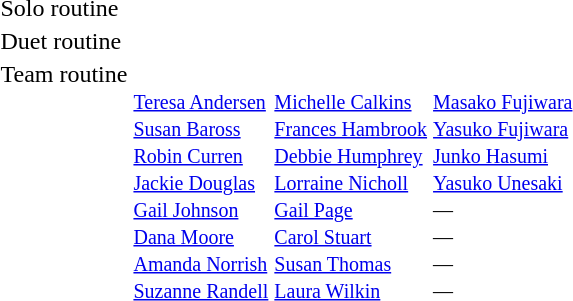<table>
<tr valign="top">
<td>Solo routine</td>
<td></td>
<td></td>
<td></td>
</tr>
<tr valign="top">
<td>Duet routine</td>
<td><br></td>
<td><br></td>
<td><br></td>
</tr>
<tr valign="top">
<td>Team routine</td>
<td><br><small><a href='#'>Teresa Andersen</a><br><a href='#'>Susan Baross</a><br><a href='#'>Robin Curren</a><br><a href='#'>Jackie Douglas</a><br><a href='#'>Gail Johnson</a><br><a href='#'>Dana Moore</a><br><a href='#'>Amanda Norrish</a><br><a href='#'>Suzanne Randell</a></small></td>
<td><br><small><a href='#'>Michelle Calkins</a><br><a href='#'>Frances Hambrook</a><br><a href='#'>Debbie Humphrey</a><br><a href='#'>Lorraine Nicholl</a><br><a href='#'>Gail Page</a><br><a href='#'>Carol Stuart</a><br><a href='#'>Susan Thomas</a><br><a href='#'>Laura Wilkin</a></small></td>
<td><br><small><a href='#'>Masako Fujiwara</a><br><a href='#'>Yasuko Fujiwara</a><br><a href='#'>Junko Hasumi</a><br><a href='#'>Yasuko Unesaki</a><br>—<br>—<br>—<br>—</small></td>
</tr>
</table>
